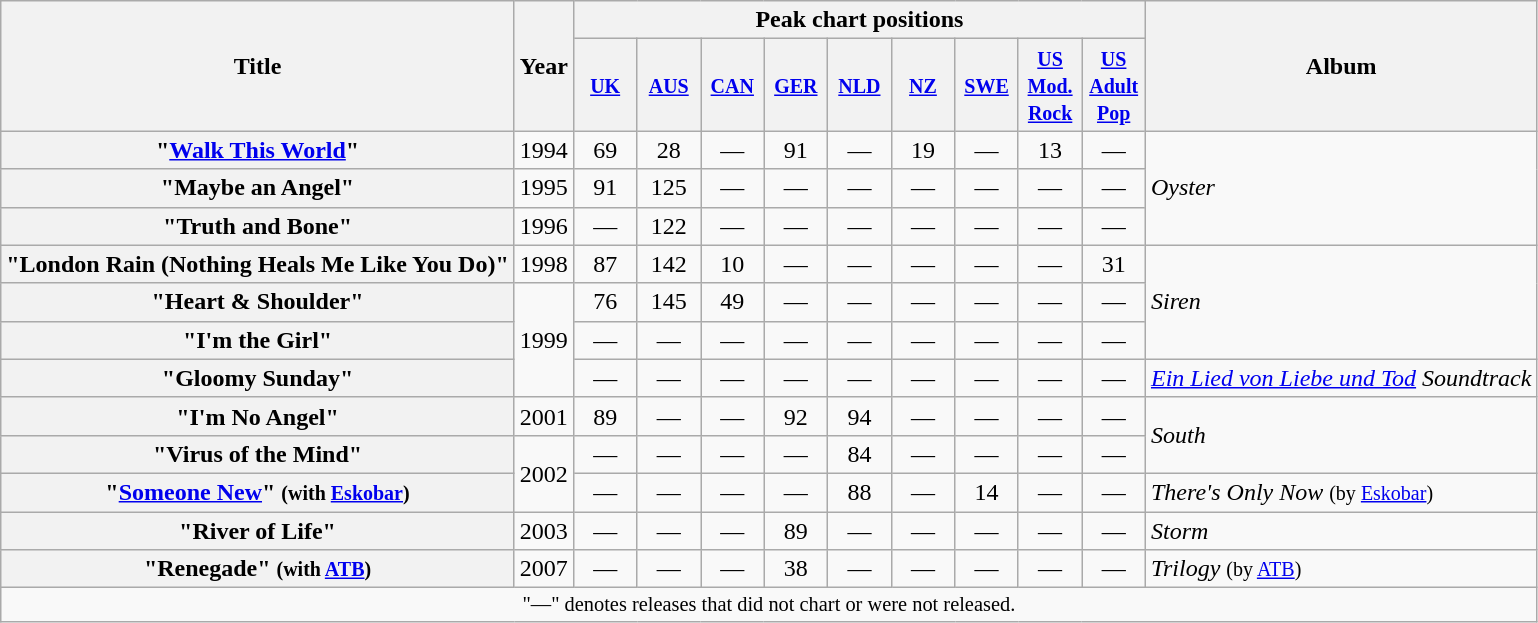<table class="wikitable plainrowheaders" style="text-align:center;">
<tr>
<th rowspan="2">Title</th>
<th rowspan="2">Year</th>
<th colspan="9">Peak chart positions</th>
<th rowspan="2">Album</th>
</tr>
<tr>
<th width="35"><small><a href='#'>UK</a></small><br></th>
<th width="35"><small><a href='#'>AUS</a></small><br></th>
<th width="35"><small><a href='#'>CAN</a></small><br></th>
<th width="35"><small><a href='#'>GER</a></small><br></th>
<th width="35"><small><a href='#'>NLD</a></small><br></th>
<th width="35"><small><a href='#'>NZ</a></small><br></th>
<th width="35"><small><a href='#'>SWE</a></small><br></th>
<th width="35"><small><a href='#'>US<br>Mod. Rock</a></small><br></th>
<th width="35"><small><a href='#'>US<br>Adult Pop</a></small><br></th>
</tr>
<tr>
<th scope="row">"<a href='#'>Walk This World</a>"</th>
<td>1994</td>
<td>69</td>
<td>28</td>
<td>—</td>
<td>91</td>
<td>—</td>
<td>19</td>
<td>—</td>
<td>13</td>
<td>—</td>
<td align="left" rowspan="3"><em>Oyster</em></td>
</tr>
<tr>
<th scope="row">"Maybe an Angel"</th>
<td>1995</td>
<td>91</td>
<td>125</td>
<td>—</td>
<td>—</td>
<td>—</td>
<td>—</td>
<td>—</td>
<td>—</td>
<td>—</td>
</tr>
<tr>
<th scope="row">"Truth and Bone"</th>
<td>1996</td>
<td>—</td>
<td>122</td>
<td>—</td>
<td>—</td>
<td>—</td>
<td>—</td>
<td>—</td>
<td>—</td>
<td>—</td>
</tr>
<tr>
<th scope="row">"London Rain (Nothing Heals Me Like You Do)"</th>
<td>1998</td>
<td>87</td>
<td>142</td>
<td>10</td>
<td>—</td>
<td>—</td>
<td>—</td>
<td>—</td>
<td>—</td>
<td>31</td>
<td align="left" rowspan="3"><em>Siren</em></td>
</tr>
<tr>
<th scope="row">"Heart & Shoulder"</th>
<td rowspan="3">1999</td>
<td>76</td>
<td>145</td>
<td>49</td>
<td>—</td>
<td>—</td>
<td>—</td>
<td>—</td>
<td>—</td>
<td>—</td>
</tr>
<tr>
<th scope="row">"I'm the Girl"</th>
<td>—</td>
<td>—</td>
<td>—</td>
<td>—</td>
<td>—</td>
<td>—</td>
<td>—</td>
<td>—</td>
<td>—</td>
</tr>
<tr>
<th scope="row">"Gloomy Sunday"</th>
<td>—</td>
<td>—</td>
<td>—</td>
<td>—</td>
<td>—</td>
<td>—</td>
<td>—</td>
<td>—</td>
<td>—</td>
<td align="left"><em><a href='#'>Ein Lied von Liebe und Tod</a> Soundtrack</em></td>
</tr>
<tr>
<th scope="row">"I'm No Angel"</th>
<td>2001</td>
<td>89</td>
<td>—</td>
<td>—</td>
<td>92</td>
<td>94</td>
<td>—</td>
<td>—</td>
<td>—</td>
<td>—</td>
<td align="left" rowspan="2"><em>South</em></td>
</tr>
<tr>
<th scope="row">"Virus of the Mind"</th>
<td rowspan="2">2002</td>
<td>—</td>
<td>—</td>
<td>—</td>
<td>—</td>
<td>84</td>
<td>—</td>
<td>—</td>
<td>—</td>
<td>—</td>
</tr>
<tr>
<th scope="row">"<a href='#'>Someone New</a>" <small>(with <a href='#'>Eskobar</a>)</small></th>
<td>—</td>
<td>—</td>
<td>—</td>
<td>—</td>
<td>88</td>
<td>—</td>
<td>14</td>
<td>—</td>
<td>—</td>
<td align="left"><em>There's Only Now</em> <small>(by <a href='#'>Eskobar</a>)</small></td>
</tr>
<tr>
<th scope="row">"River of Life"</th>
<td>2003</td>
<td>—</td>
<td>—</td>
<td>—</td>
<td>89</td>
<td>—</td>
<td>—</td>
<td>—</td>
<td>—</td>
<td>—</td>
<td align="left"><em>Storm</em></td>
</tr>
<tr>
<th scope="row">"Renegade" <small>(with <a href='#'>ATB</a>)</small></th>
<td>2007</td>
<td>—</td>
<td>—</td>
<td>—</td>
<td>38</td>
<td>—</td>
<td>—</td>
<td>—</td>
<td>—</td>
<td>—</td>
<td align="left"><em>Trilogy</em> <small>(by <a href='#'>ATB</a>)</small></td>
</tr>
<tr>
<td colspan="16" style="font-size:85%">"—" denotes releases that did not chart or were not released.</td>
</tr>
</table>
